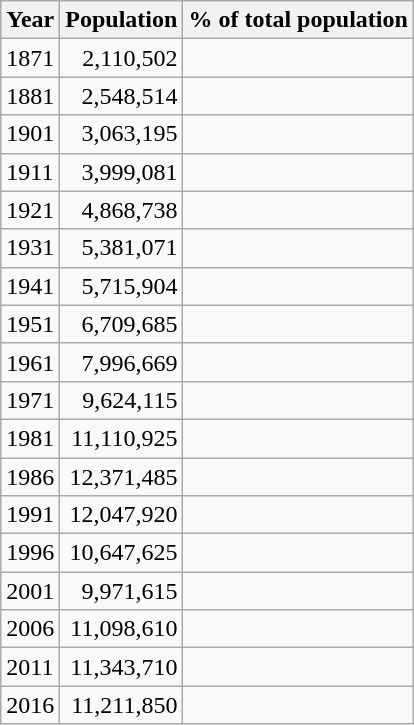<table class="wikitable sortable">
<tr>
<th>Year</th>
<th>Population</th>
<th>% of total population</th>
</tr>
<tr>
<td>1871<br></td>
<td align="right">2,110,502</td>
<td align="right"></td>
</tr>
<tr>
<td>1881<br></td>
<td align="right">2,548,514</td>
<td align="right"></td>
</tr>
<tr>
<td>1901<br></td>
<td align="right">3,063,195</td>
<td align="right"></td>
</tr>
<tr>
<td>1911<br></td>
<td align="right">3,999,081</td>
<td align="right"></td>
</tr>
<tr>
<td>1921<br></td>
<td align="right">4,868,738</td>
<td align="right"></td>
</tr>
<tr>
<td>1931<br></td>
<td align="right">5,381,071</td>
<td align="right"></td>
</tr>
<tr>
<td>1941<br></td>
<td align="right">5,715,904</td>
<td align="right"></td>
</tr>
<tr>
<td>1951<br></td>
<td align="right">6,709,685</td>
<td align="right"></td>
</tr>
<tr>
<td>1961<br></td>
<td align="right">7,996,669</td>
<td align="right"></td>
</tr>
<tr>
<td>1971<br></td>
<td align="right">9,624,115</td>
<td align="right"></td>
</tr>
<tr>
<td>1981<br></td>
<td align="right">11,110,925</td>
<td align="right"></td>
</tr>
<tr>
<td>1986<br></td>
<td align="right">12,371,485</td>
<td align="right"></td>
</tr>
<tr>
<td>1991<br></td>
<td align="right">12,047,920</td>
<td align="right"></td>
</tr>
<tr>
<td>1996<br></td>
<td align="right">10,647,625</td>
<td align="right"></td>
</tr>
<tr>
<td>2001<br></td>
<td align="right">9,971,615</td>
<td align="right"></td>
</tr>
<tr>
<td>2006<br></td>
<td align="right">11,098,610</td>
<td align="right"></td>
</tr>
<tr>
<td>2011<br></td>
<td align="right">11,343,710</td>
<td align="right"></td>
</tr>
<tr>
<td>2016<br></td>
<td align="right">11,211,850</td>
<td align="right"></td>
</tr>
</table>
